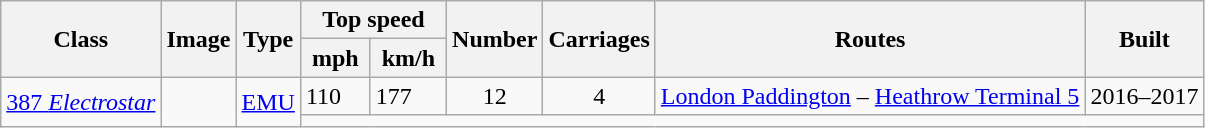<table class="wikitable">
<tr style="background:#f9f9f9;">
<th rowspan="2">Class</th>
<th rowspan="2">Image</th>
<th rowspan="2">Type</th>
<th colspan="2">Top speed</th>
<th rowspan="2">Number</th>
<th rowspan="2">Carriages</th>
<th rowspan="2">Routes</th>
<th rowspan="2">Built</th>
</tr>
<tr style="background:#f9f9f9;">
<th> mph </th>
<th> km/h </th>
</tr>
<tr>
<td rowspan="2"><a href='#'>387 <em>Electrostar</em></a></td>
<td rowspan="2"></td>
<td rowspan="2"><a href='#'>EMU</a></td>
<td>110</td>
<td>177</td>
<td align="center">12</td>
<td align="center">4</td>
<td><a href='#'>London Paddington</a> – <a href='#'>Heathrow Terminal 5</a></td>
<td>2016–2017</td>
</tr>
<tr>
<td colspan="6"></td>
</tr>
</table>
